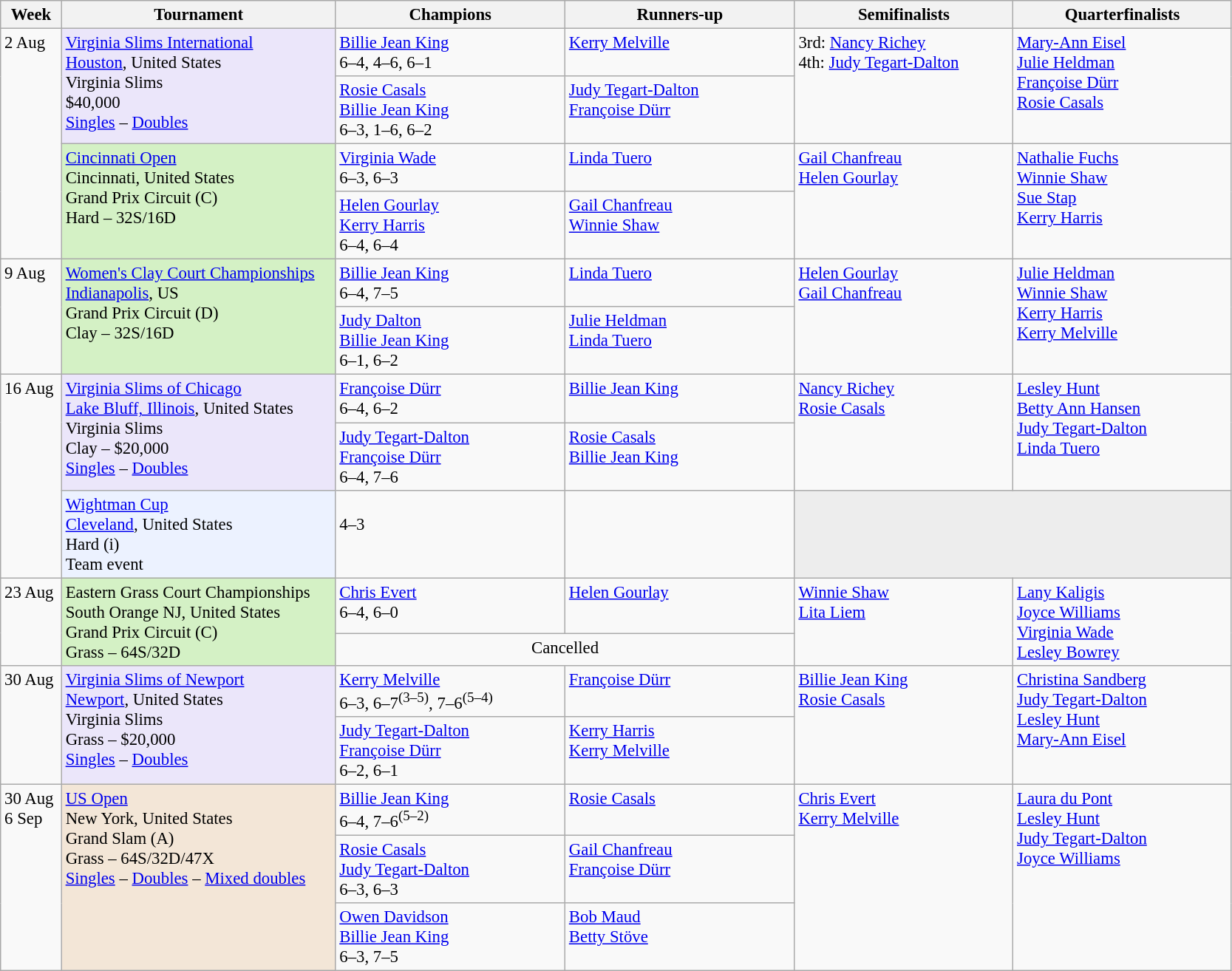<table class=wikitable style=font-size:95%>
<tr>
<th style="width:48px;">Week</th>
<th style="width:240px;">Tournament</th>
<th style="width:200px;">Champions</th>
<th style="width:200px;">Runners-up</th>
<th style="width:190px;">Semifinalists</th>
<th style="width:190px;">Quarterfinalists</th>
</tr>
<tr valign=top>
<td rowspan=4>2 Aug</td>
<td style="background:#ebe6fa;" rowspan=2><a href='#'>Virginia Slims International</a><br><a href='#'>Houston</a>, United States<br>Virginia Slims<br>$40,000<br><a href='#'>Singles</a> – <a href='#'>Doubles</a></td>
<td> <a href='#'>Billie Jean King</a> <br> 6–4, 4–6, 6–1</td>
<td> <a href='#'>Kerry Melville</a></td>
<td rowspan=2>3rd:  <a href='#'>Nancy Richey</a> <br> 4th:  <a href='#'>Judy Tegart-Dalton</a></td>
<td rowspan=2> <a href='#'>Mary-Ann Eisel</a> <br> <a href='#'>Julie Heldman</a> <br> <a href='#'>Françoise Dürr</a> <br> <a href='#'>Rosie Casals</a></td>
</tr>
<tr valign=top>
<td> <a href='#'>Rosie Casals</a><br> <a href='#'>Billie Jean King</a><br>6–3, 1–6, 6–2</td>
<td> <a href='#'>Judy Tegart-Dalton</a><br> <a href='#'>Françoise Dürr</a></td>
</tr>
<tr valign=top>
<td style="background:#D4F1C5;" rowspan="2"><a href='#'>Cincinnati Open</a> <br> Cincinnati, United States <br>Grand Prix Circuit (C) <br> Hard – 32S/16D</td>
<td> <a href='#'>Virginia Wade</a> <br> 6–3, 6–3</td>
<td> <a href='#'>Linda Tuero</a></td>
<td rowspan=2> <a href='#'>Gail Chanfreau</a> <br>  <a href='#'>Helen Gourlay</a></td>
<td rowspan=2> <a href='#'>Nathalie Fuchs</a> <br>  <a href='#'>Winnie Shaw</a> <br>  <a href='#'>Sue Stap</a> <br>  <a href='#'>Kerry Harris</a></td>
</tr>
<tr valign=top>
<td> <a href='#'>Helen Gourlay</a> <br>  <a href='#'>Kerry Harris</a> <br> 6–4, 6–4</td>
<td> <a href='#'>Gail Chanfreau</a> <br>  <a href='#'>Winnie Shaw</a></td>
</tr>
<tr valign=top>
<td rowspan=2>9 Aug</td>
<td style="background:#D4F1C5;" rowspan="2"><a href='#'>Women's Clay Court Championships</a> <br> <a href='#'>Indianapolis</a>, US<br>Grand Prix Circuit (D) <br> Clay – 32S/16D</td>
<td> <a href='#'>Billie Jean King</a> <br> 6–4, 7–5</td>
<td> <a href='#'>Linda Tuero</a></td>
<td rowspan=2 2> <a href='#'>Helen Gourlay</a> <br>  <a href='#'>Gail Chanfreau</a></td>
<td rowspan=2> <a href='#'>Julie Heldman</a> <br>  <a href='#'>Winnie Shaw</a> <br>  <a href='#'>Kerry Harris</a> <br>  <a href='#'>Kerry Melville</a></td>
</tr>
<tr valign=top>
<td> <a href='#'>Judy Dalton</a> <br>  <a href='#'>Billie Jean King</a> <br> 6–1, 6–2</td>
<td> <a href='#'>Julie Heldman</a> <br>  <a href='#'>Linda Tuero</a></td>
</tr>
<tr valign=top>
<td rowspan=3>16 Aug</td>
<td style="background:#ebe6fa;" rowspan=2><a href='#'>Virginia Slims of Chicago</a><br><a href='#'>Lake Bluff, Illinois</a>, United States<br>Virginia Slims<br>Clay – $20,000<br> <a href='#'>Singles</a> – <a href='#'>Doubles</a></td>
<td> <a href='#'>Françoise Dürr</a> <br>6–4, 6–2</td>
<td> <a href='#'>Billie Jean King</a></td>
<td rowspan=2> <a href='#'>Nancy Richey</a>  <br>  <a href='#'>Rosie Casals</a></td>
<td rowspan=2> <a href='#'>Lesley Hunt</a> <br>  <a href='#'>Betty Ann Hansen</a> <br>  <a href='#'>Judy Tegart-Dalton</a> <br>  <a href='#'>Linda Tuero</a></td>
</tr>
<tr valign=top>
<td> <a href='#'>Judy Tegart-Dalton</a><br> <a href='#'>Françoise Dürr</a><br>6–4, 7–6</td>
<td> <a href='#'>Rosie Casals</a><br> <a href='#'>Billie Jean King</a></td>
</tr>
<tr valign=top>
<td style="background:#ECF2FF;"><a href='#'>Wightman Cup</a><br> <a href='#'>Cleveland</a>, United States<br>Hard (i)<br>Team event<br></td>
<td><div><br> 4–3</div></td>
<td><div></div></td>
<td colspan=2 style="background:#ededed;"></td>
</tr>
<tr valign=top>
<td rowspan=2>23 Aug</td>
<td style="background:#D4F1C5;" rowspan="2">Eastern Grass Court Championships <br> South Orange NJ, United States <br>Grand Prix Circuit (C) <br> Grass – 64S/32D</td>
<td> <a href='#'>Chris Evert</a> <br> 6–4, 6–0</td>
<td> <a href='#'>Helen Gourlay</a></td>
<td rowspan=2> <a href='#'>Winnie Shaw</a> <br>  <a href='#'>Lita Liem</a></td>
<td rowspan=2> <a href='#'>Lany Kaligis</a> <br>  <a href='#'>Joyce Williams</a> <br>  <a href='#'>Virginia Wade</a> <br>  <a href='#'>Lesley Bowrey</a></td>
</tr>
<tr valign=top>
<td colspan=2 align=center>Cancelled</td>
</tr>
<tr valign=top>
<td rowspan=2>30 Aug</td>
<td style="background:#ebe6fa;" rowspan=2><a href='#'>Virginia Slims of Newport</a><br><a href='#'>Newport</a>, United States<br>Virginia Slims<br>Grass – $20,000<br> <a href='#'>Singles</a> – <a href='#'>Doubles</a></td>
<td> <a href='#'>Kerry Melville</a> <br>6–3, 6–7<sup>(3–5)</sup>, 7–6<sup>(5–4)</sup></td>
<td> <a href='#'>Françoise Dürr</a></td>
<td rowspan=2> <a href='#'>Billie Jean King</a>  <br>  <a href='#'>Rosie Casals</a></td>
<td rowspan=2> <a href='#'>Christina Sandberg</a> <br>  <a href='#'>Judy Tegart-Dalton</a> <br>  <a href='#'>Lesley Hunt</a> <br>  <a href='#'>Mary-Ann Eisel</a></td>
</tr>
<tr valign=top>
<td> <a href='#'>Judy Tegart-Dalton</a><br> <a href='#'>Françoise Dürr</a><br>6–2, 6–1</td>
<td> <a href='#'>Kerry Harris</a><br> <a href='#'>Kerry Melville</a></td>
</tr>
<tr valign=top>
<td rowspan=3>30 Aug<br>6 Sep</td>
<td bgcolor=#F3E6D7 rowspan=3><a href='#'>US Open</a><br> New York, United States<br>Grand Slam (A)<br>Grass – 64S/32D/47X<br><a href='#'>Singles</a> – <a href='#'>Doubles</a> – <a href='#'>Mixed doubles</a></td>
<td> <a href='#'>Billie Jean King</a><br> 6–4, 7–6<sup>(5–2)</sup></td>
<td> <a href='#'>Rosie Casals</a></td>
<td rowspan=3> <a href='#'>Chris Evert</a><br> <a href='#'>Kerry Melville</a></td>
<td rowspan=3> <a href='#'>Laura du Pont</a><br> <a href='#'>Lesley Hunt</a><br> <a href='#'>Judy Tegart-Dalton</a><br> <a href='#'>Joyce Williams</a></td>
</tr>
<tr valign=top>
<td> <a href='#'>Rosie Casals</a> <br>  <a href='#'>Judy Tegart-Dalton</a><br> 6–3, 6–3</td>
<td> <a href='#'>Gail Chanfreau</a> <br>  <a href='#'>Françoise Dürr</a></td>
</tr>
<tr valign=top>
<td> <a href='#'>Owen Davidson</a> <br>  <a href='#'>Billie Jean King</a><br> 6–3, 7–5</td>
<td> <a href='#'>Bob Maud</a> <br>  <a href='#'>Betty Stöve</a></td>
</tr>
</table>
